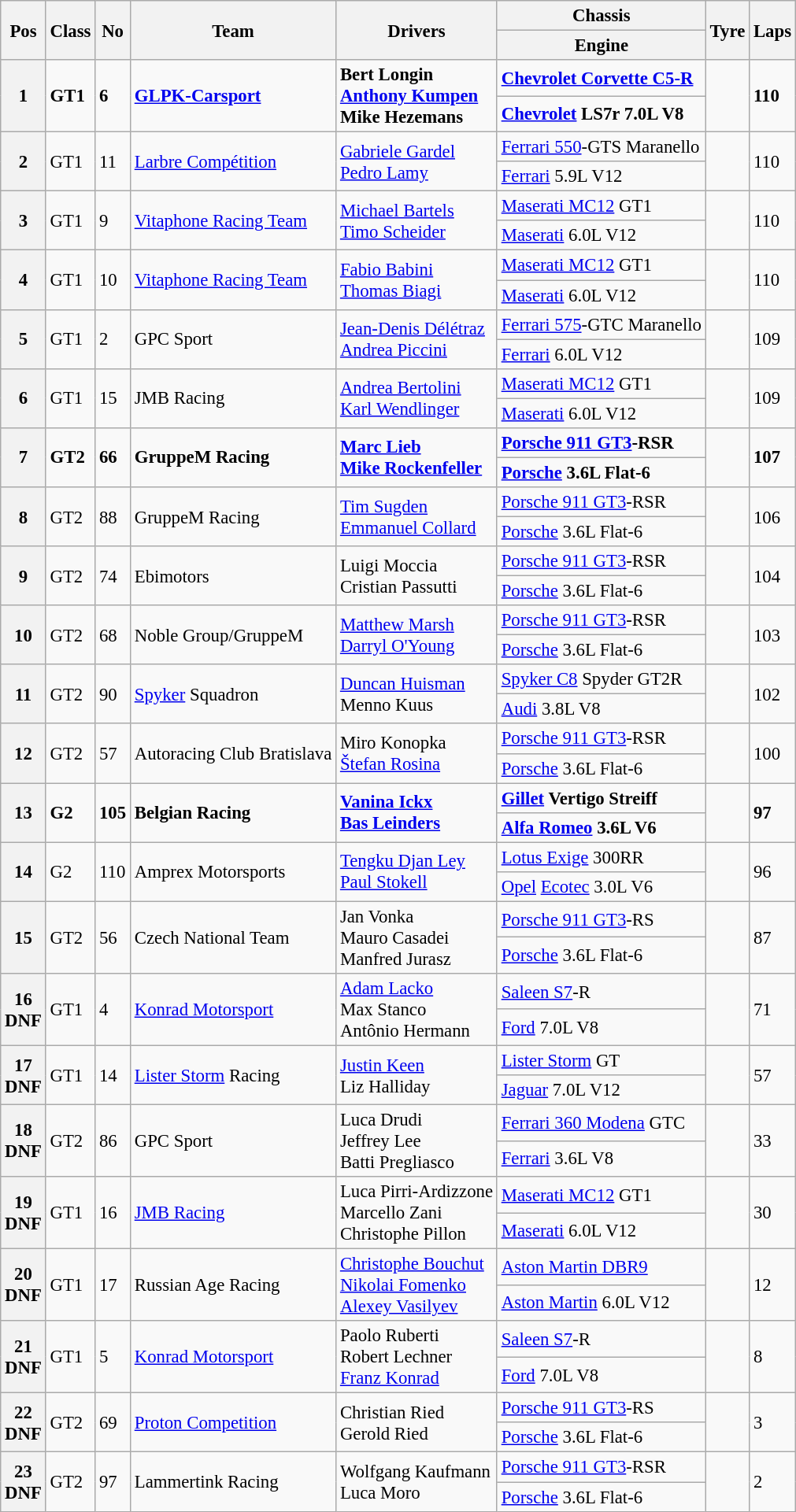<table class="wikitable" style="font-size: 95%;">
<tr>
<th rowspan=2>Pos</th>
<th rowspan=2>Class</th>
<th rowspan=2>No</th>
<th rowspan=2>Team</th>
<th rowspan=2>Drivers</th>
<th>Chassis</th>
<th rowspan=2>Tyre</th>
<th rowspan=2>Laps</th>
</tr>
<tr>
<th>Engine</th>
</tr>
<tr style="font-weight:bold">
<th rowspan=2>1</th>
<td rowspan=2>GT1</td>
<td rowspan=2>6</td>
<td rowspan=2> <a href='#'>GLPK-Carsport</a></td>
<td rowspan=2> Bert Longin<br> <a href='#'>Anthony Kumpen</a><br> Mike Hezemans</td>
<td><a href='#'>Chevrolet Corvette C5-R</a></td>
<td rowspan=2></td>
<td rowspan=2>110</td>
</tr>
<tr style="font-weight:bold">
<td><a href='#'>Chevrolet</a> LS7r 7.0L V8</td>
</tr>
<tr>
<th rowspan=2>2</th>
<td rowspan=2>GT1</td>
<td rowspan=2>11</td>
<td rowspan=2> <a href='#'>Larbre Compétition</a></td>
<td rowspan=2> <a href='#'>Gabriele Gardel</a><br> <a href='#'>Pedro Lamy</a></td>
<td><a href='#'>Ferrari 550</a>-GTS Maranello</td>
<td rowspan=2></td>
<td rowspan=2>110</td>
</tr>
<tr>
<td><a href='#'>Ferrari</a> 5.9L V12</td>
</tr>
<tr>
<th rowspan=2>3</th>
<td rowspan=2>GT1</td>
<td rowspan=2>9</td>
<td rowspan=2> <a href='#'>Vitaphone Racing Team</a></td>
<td rowspan=2> <a href='#'>Michael Bartels</a><br> <a href='#'>Timo Scheider</a></td>
<td><a href='#'>Maserati MC12</a> GT1</td>
<td rowspan=2></td>
<td rowspan=2>110</td>
</tr>
<tr>
<td><a href='#'>Maserati</a> 6.0L V12</td>
</tr>
<tr>
<th rowspan=2>4</th>
<td rowspan=2>GT1</td>
<td rowspan=2>10</td>
<td rowspan=2> <a href='#'>Vitaphone Racing Team</a></td>
<td rowspan=2> <a href='#'>Fabio Babini</a><br> <a href='#'>Thomas Biagi</a></td>
<td><a href='#'>Maserati MC12</a> GT1</td>
<td rowspan=2></td>
<td rowspan=2>110</td>
</tr>
<tr>
<td><a href='#'>Maserati</a> 6.0L V12</td>
</tr>
<tr>
<th rowspan=2>5</th>
<td rowspan=2>GT1</td>
<td rowspan=2>2</td>
<td rowspan=2> GPC Sport</td>
<td rowspan=2> <a href='#'>Jean-Denis Délétraz</a><br> <a href='#'>Andrea Piccini</a></td>
<td><a href='#'>Ferrari 575</a>-GTC Maranello</td>
<td rowspan=2></td>
<td rowspan=2>109</td>
</tr>
<tr>
<td><a href='#'>Ferrari</a> 6.0L V12</td>
</tr>
<tr>
<th rowspan=2>6</th>
<td rowspan=2>GT1</td>
<td rowspan=2>15</td>
<td rowspan=2> JMB Racing</td>
<td rowspan=2> <a href='#'>Andrea Bertolini</a><br> <a href='#'>Karl Wendlinger</a></td>
<td><a href='#'>Maserati MC12</a> GT1</td>
<td rowspan=2></td>
<td rowspan=2>109</td>
</tr>
<tr>
<td><a href='#'>Maserati</a> 6.0L V12</td>
</tr>
<tr style="font-weight:bold">
<th rowspan=2>7</th>
<td rowspan=2>GT2</td>
<td rowspan=2>66</td>
<td rowspan=2> GruppeM Racing</td>
<td rowspan=2> <a href='#'>Marc Lieb</a><br> <a href='#'>Mike Rockenfeller</a></td>
<td><a href='#'>Porsche 911 GT3</a>-RSR</td>
<td rowspan=2></td>
<td rowspan=2>107</td>
</tr>
<tr style="font-weight:bold">
<td><a href='#'>Porsche</a> 3.6L Flat-6</td>
</tr>
<tr>
<th rowspan=2>8</th>
<td rowspan=2>GT2</td>
<td rowspan=2>88</td>
<td rowspan=2> GruppeM Racing</td>
<td rowspan=2> <a href='#'>Tim Sugden</a><br> <a href='#'>Emmanuel Collard</a></td>
<td><a href='#'>Porsche 911 GT3</a>-RSR</td>
<td rowspan=2></td>
<td rowspan=2>106</td>
</tr>
<tr>
<td><a href='#'>Porsche</a> 3.6L Flat-6</td>
</tr>
<tr>
<th rowspan=2>9</th>
<td rowspan=2>GT2</td>
<td rowspan=2>74</td>
<td rowspan=2> Ebimotors</td>
<td rowspan=2> Luigi Moccia<br> Cristian Passutti</td>
<td><a href='#'>Porsche 911 GT3</a>-RSR</td>
<td rowspan=2></td>
<td rowspan=2>104</td>
</tr>
<tr>
<td><a href='#'>Porsche</a> 3.6L Flat-6</td>
</tr>
<tr>
<th rowspan=2>10</th>
<td rowspan=2>GT2</td>
<td rowspan=2>68</td>
<td rowspan=2> Noble Group/GruppeM</td>
<td rowspan=2> <a href='#'>Matthew Marsh</a><br> <a href='#'>Darryl O'Young</a></td>
<td><a href='#'>Porsche 911 GT3</a>-RSR</td>
<td rowspan=2></td>
<td rowspan=2>103</td>
</tr>
<tr>
<td><a href='#'>Porsche</a> 3.6L Flat-6</td>
</tr>
<tr>
<th rowspan=2>11</th>
<td rowspan=2>GT2</td>
<td rowspan=2>90</td>
<td rowspan=2> <a href='#'>Spyker</a> Squadron</td>
<td rowspan=2> <a href='#'>Duncan Huisman</a><br> Menno Kuus</td>
<td><a href='#'>Spyker C8</a> Spyder GT2R</td>
<td rowspan=2></td>
<td rowspan=2>102</td>
</tr>
<tr>
<td><a href='#'>Audi</a> 3.8L V8</td>
</tr>
<tr>
<th rowspan=2>12</th>
<td rowspan=2>GT2</td>
<td rowspan=2>57</td>
<td rowspan=2> Autoracing Club Bratislava</td>
<td rowspan=2> Miro Konopka<br> <a href='#'>Štefan Rosina</a></td>
<td><a href='#'>Porsche 911 GT3</a>-RSR</td>
<td rowspan=2></td>
<td rowspan=2>100</td>
</tr>
<tr>
<td><a href='#'>Porsche</a> 3.6L Flat-6</td>
</tr>
<tr style="font-weight:bold">
<th rowspan=2>13</th>
<td rowspan=2>G2</td>
<td rowspan=2>105</td>
<td rowspan=2> Belgian Racing</td>
<td rowspan=2> <a href='#'>Vanina Ickx</a><br> <a href='#'>Bas Leinders</a></td>
<td><a href='#'>Gillet</a> Vertigo Streiff</td>
<td rowspan=2></td>
<td rowspan=2>97</td>
</tr>
<tr style="font-weight:bold">
<td><a href='#'>Alfa Romeo</a> 3.6L V6</td>
</tr>
<tr>
<th rowspan=2>14</th>
<td rowspan=2>G2</td>
<td rowspan=2>110</td>
<td rowspan=2> Amprex Motorsports</td>
<td rowspan=2> <a href='#'>Tengku Djan Ley</a><br> <a href='#'>Paul Stokell</a></td>
<td><a href='#'>Lotus Exige</a> 300RR</td>
<td rowspan=2></td>
<td rowspan=2>96</td>
</tr>
<tr>
<td><a href='#'>Opel</a> <a href='#'>Ecotec</a> 3.0L V6</td>
</tr>
<tr>
<th rowspan=2>15</th>
<td rowspan=2>GT2</td>
<td rowspan=2>56</td>
<td rowspan=2> Czech National Team</td>
<td rowspan=2> Jan Vonka<br> Mauro Casadei<br> Manfred Jurasz</td>
<td><a href='#'>Porsche 911 GT3</a>-RS</td>
<td rowspan=2></td>
<td rowspan=2>87</td>
</tr>
<tr>
<td><a href='#'>Porsche</a> 3.6L Flat-6</td>
</tr>
<tr>
<th rowspan=2>16<br>DNF</th>
<td rowspan=2>GT1</td>
<td rowspan=2>4</td>
<td rowspan=2> <a href='#'>Konrad Motorsport</a></td>
<td rowspan=2> <a href='#'>Adam Lacko</a><br> Max Stanco<br> Antônio Hermann</td>
<td><a href='#'>Saleen S7</a>-R</td>
<td rowspan=2></td>
<td rowspan=2>71</td>
</tr>
<tr>
<td><a href='#'>Ford</a> 7.0L V8</td>
</tr>
<tr>
<th rowspan=2>17<br>DNF</th>
<td rowspan=2>GT1</td>
<td rowspan=2>14</td>
<td rowspan=2> <a href='#'>Lister Storm</a> Racing</td>
<td rowspan=2> <a href='#'>Justin Keen</a><br> Liz Halliday</td>
<td><a href='#'>Lister Storm</a> GT</td>
<td rowspan=2></td>
<td rowspan=2>57</td>
</tr>
<tr>
<td><a href='#'>Jaguar</a> 7.0L V12</td>
</tr>
<tr>
<th rowspan=2>18<br>DNF</th>
<td rowspan=2>GT2</td>
<td rowspan=2>86</td>
<td rowspan=2> GPC Sport</td>
<td rowspan=2> Luca Drudi<br> Jeffrey Lee<br> Batti Pregliasco</td>
<td><a href='#'>Ferrari 360 Modena</a> GTC</td>
<td rowspan=2></td>
<td rowspan=2>33</td>
</tr>
<tr>
<td><a href='#'>Ferrari</a> 3.6L V8</td>
</tr>
<tr>
<th rowspan=2>19<br>DNF</th>
<td rowspan=2>GT1</td>
<td rowspan=2>16</td>
<td rowspan=2> <a href='#'>JMB Racing</a></td>
<td rowspan=2> Luca Pirri-Ardizzone<br> Marcello Zani<br> Christophe Pillon</td>
<td><a href='#'>Maserati MC12</a> GT1</td>
<td rowspan=2></td>
<td rowspan=2>30</td>
</tr>
<tr>
<td><a href='#'>Maserati</a> 6.0L V12</td>
</tr>
<tr>
<th rowspan=2>20<br>DNF</th>
<td rowspan=2>GT1</td>
<td rowspan=2>17</td>
<td rowspan=2> Russian Age Racing</td>
<td rowspan=2> <a href='#'>Christophe Bouchut</a><br> <a href='#'>Nikolai Fomenko</a><br> <a href='#'>Alexey Vasilyev</a></td>
<td><a href='#'>Aston Martin DBR9</a></td>
<td rowspan=2></td>
<td rowspan=2>12</td>
</tr>
<tr>
<td><a href='#'>Aston Martin</a> 6.0L V12</td>
</tr>
<tr>
<th rowspan=2>21<br>DNF</th>
<td rowspan=2>GT1</td>
<td rowspan=2>5</td>
<td rowspan=2> <a href='#'>Konrad Motorsport</a></td>
<td rowspan=2> Paolo Ruberti<br> Robert Lechner<br> <a href='#'>Franz Konrad</a></td>
<td><a href='#'>Saleen S7</a>-R</td>
<td rowspan=2></td>
<td rowspan=2>8</td>
</tr>
<tr>
<td><a href='#'>Ford</a> 7.0L V8</td>
</tr>
<tr>
<th rowspan=2>22<br>DNF</th>
<td rowspan=2>GT2</td>
<td rowspan=2>69</td>
<td rowspan=2> <a href='#'>Proton Competition</a></td>
<td rowspan=2> Christian Ried<br> Gerold Ried</td>
<td><a href='#'>Porsche 911 GT3</a>-RS</td>
<td rowspan=2></td>
<td rowspan=2>3</td>
</tr>
<tr>
<td><a href='#'>Porsche</a> 3.6L Flat-6</td>
</tr>
<tr>
<th rowspan=2>23<br>DNF</th>
<td rowspan=2>GT2</td>
<td rowspan=2>97</td>
<td rowspan=2> Lammertink Racing</td>
<td rowspan=2> Wolfgang Kaufmann<br> Luca Moro</td>
<td><a href='#'>Porsche 911 GT3</a>-RSR</td>
<td rowspan=2></td>
<td rowspan=2>2</td>
</tr>
<tr>
<td><a href='#'>Porsche</a> 3.6L Flat-6</td>
</tr>
</table>
